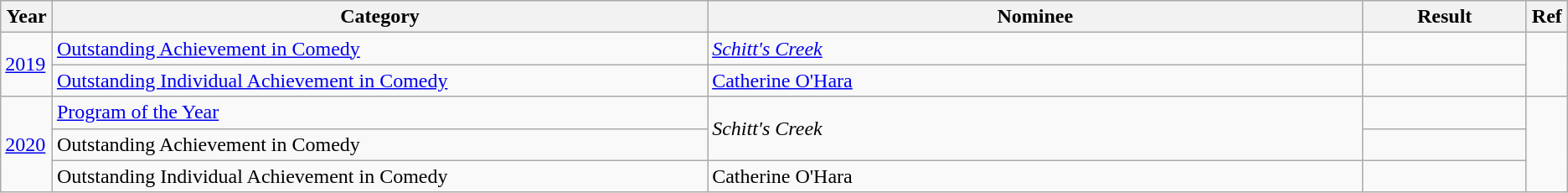<table class="wikitable">
<tr>
<th width="3%">Year</th>
<th width="40%">Category</th>
<th width="40%">Nominee</th>
<th width="10%">Result</th>
<th width="2%">Ref</th>
</tr>
<tr>
<td rowspan="2"><a href='#'>2019</a></td>
<td><a href='#'>Outstanding Achievement in Comedy</a></td>
<td><em><a href='#'>Schitt's Creek</a></em></td>
<td></td>
<td rowspan="2"></td>
</tr>
<tr>
<td><a href='#'>Outstanding Individual Achievement in Comedy</a></td>
<td><a href='#'>Catherine O'Hara</a></td>
<td></td>
</tr>
<tr>
<td rowspan="3"><a href='#'>2020</a></td>
<td><a href='#'>Program of the Year</a></td>
<td rowspan="2"><em>Schitt's Creek</em></td>
<td></td>
<td rowspan="3"></td>
</tr>
<tr>
<td>Outstanding Achievement in Comedy</td>
<td></td>
</tr>
<tr>
<td>Outstanding Individual Achievement in Comedy</td>
<td>Catherine O'Hara</td>
<td></td>
</tr>
</table>
